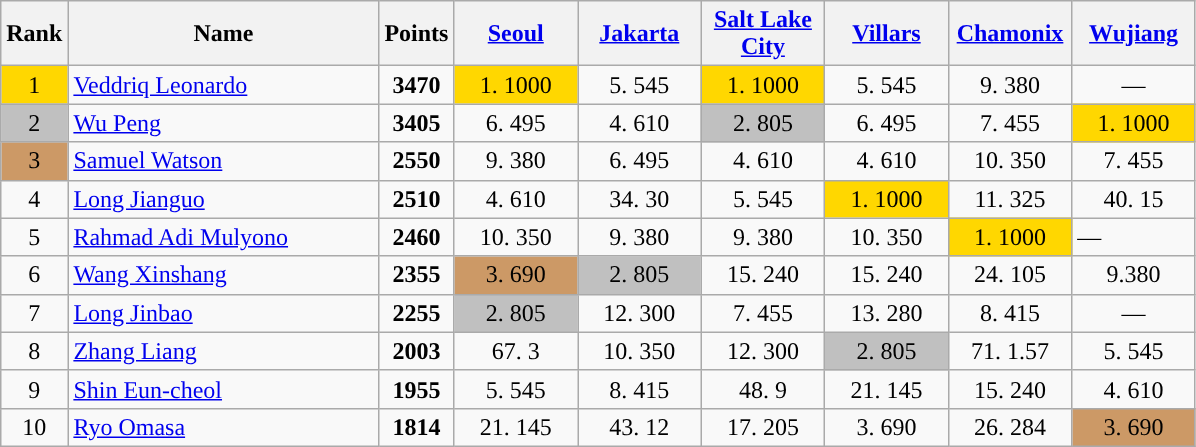<table class="wikitable sortable">
<tr>
<th>Rank</th>
<th width = "200">Name</th>
<th>Points</th>
<th width = "75" data-sort-type="number"><a href='#'>Seoul</a></th>
<th width = "75" data-sort-type="number"><a href='#'>Jakarta</a></th>
<th width = "75" data-sort-type="number"><a href='#'>Salt Lake City</a></th>
<th width = "75" data-sort-type="number"><a href='#'>Villars</a></th>
<th width = "75" data-sort-type="number"><a href='#'>Chamonix</a></th>
<th width = "75" data-sort-type="number"><a href='#'>Wujiang</a></th>
</tr>
<tr>
<td align="center" style="background: gold">1</td>
<td> <a href='#'>Veddriq Leonardo</a></td>
<td align="center"><strong>3470</strong></td>
<td align="center" style="background: gold">1. 1000</td>
<td align="center">5. 545</td>
<td align="center" style="background: gold">1. 1000</td>
<td align="center">5. 545</td>
<td align="center">9. 380</td>
<td align="center">—</td>
</tr>
<tr>
<td align="center" style="background: silver">2</td>
<td> <a href='#'>Wu Peng</a></td>
<td align="center"><strong>3405</strong></td>
<td align="center">6. 495</td>
<td align="center">4. 610</td>
<td align="center" style="background: silver">2. 805</td>
<td align="center">6. 495</td>
<td align="center">7. 455</td>
<td align="center" style="background: gold">1. 1000</td>
</tr>
<tr>
<td align="center" style="background: #cc9966">3</td>
<td> <a href='#'>Samuel Watson</a></td>
<td align="center"><strong>2550</strong></td>
<td align="center">9. 380</td>
<td align="center">6. 495</td>
<td align="center">4. 610</td>
<td align="center">4. 610</td>
<td align="center">10. 350</td>
<td align="center">7. 455</td>
</tr>
<tr>
<td align="center">4</td>
<td> <a href='#'>Long Jianguo</a></td>
<td align="center"><strong>2510</strong></td>
<td align="center">4. 610</td>
<td align="center">34. 30</td>
<td align="center">5. 545</td>
<td align="center" style="background: gold">1. 1000</td>
<td align="center">11. 325</td>
<td align="center">40. 15</td>
</tr>
<tr>
<td align="center">5</td>
<td> <a href='#'>Rahmad Adi Mulyono</a></td>
<td align="center"><strong>2460</strong></td>
<td align="center">10. 350</td>
<td align="center">9. 380</td>
<td align="center">9. 380</td>
<td align="center">10. 350</td>
<td align="center" style="background: gold">1. 1000</td>
<td align"center">—</td>
</tr>
<tr>
<td align="center">6</td>
<td> <a href='#'>Wang Xinshang</a></td>
<td align="center"><strong>2355</strong></td>
<td align="center" style="background: #cc9966">3. 690</td>
<td align="center" style="background: silver">2. 805</td>
<td align="center">15. 240</td>
<td align="center">15. 240</td>
<td align="center">24. 105</td>
<td align="center">9.380</td>
</tr>
<tr>
<td align="center">7</td>
<td> <a href='#'>Long Jinbao</a></td>
<td align="center"><strong>2255</strong></td>
<td align="center" style="background: silver">2. 805</td>
<td align="center">12. 300</td>
<td align="center">7. 455</td>
<td align="center">13. 280</td>
<td align="center">8. 415</td>
<td align="center">—</td>
</tr>
<tr>
<td align="center">8</td>
<td> <a href='#'>Zhang Liang</a></td>
<td align="center"><strong>2003</strong></td>
<td align="center">67. 3</td>
<td align="center">10. 350</td>
<td align="center">12. 300</td>
<td align="center" style="background: silver">2. 805</td>
<td align="center">71. 1.57</td>
<td align="center">5. 545</td>
</tr>
<tr>
<td align="center">9</td>
<td> <a href='#'>Shin Eun-cheol</a></td>
<td align="center"><strong>1955</strong></td>
<td align="center">5. 545</td>
<td align="center">8. 415</td>
<td align="center">48. 9</td>
<td align="center">21. 145</td>
<td align="center">15. 240</td>
<td align="center">4. 610</td>
</tr>
<tr>
<td align="center">10</td>
<td> <a href='#'>Ryo Omasa</a></td>
<td align="center"><strong>1814</strong></td>
<td align="center">21. 145</td>
<td align="center">43. 12</td>
<td align="center">17. 205</td>
<td align="center">3. 690</td>
<td align="center">26. 284</td>
<td align="center" style="background: #cc9966">3. 690</td>
</tr>
</table>
